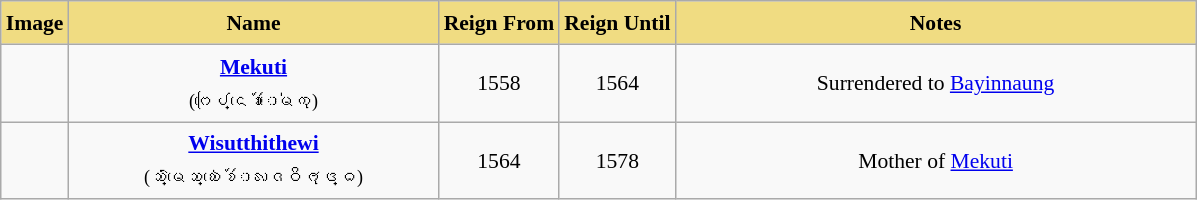<table class="wikitable" style="text-align:center; font-size:90%; line-height:22px;">
<tr colspan=10 style="background:#F0DC82; text-align:center">
<td width="20"><span><strong>Image</strong></span></td>
<td width="240"><span><strong>Name</strong></span></td>
<td><span><strong>Reign From</strong></span></td>
<td><span><strong>Reign Until</strong></span></td>
<td width="340"><span><strong>Notes</strong></span></td>
</tr>
<tr>
<td></td>
<td><strong><a href='#'>Mekuti</a></strong><br><small>(ᨻᩕᨸᩮ᩠ᨶᨧᩮᩢ᩶ᩣᨾᩯ᩵ᨠᩩ)</small></td>
<td>1558</td>
<td>1564</td>
<td>Surrendered to <a href='#'>Bayinnaung</a></td>
</tr>
<tr>
<td></td>
<td><strong><a href='#'>Wisutthithewi</a></strong><br><small>(ᩈᩫ᩠ᨾᩈᩮ᩠ᨫᨧᩮᩢ᩶ᩣᩁᩣᨩᩅᩥᩆᩩᨴ᩠ᨵ)</small></td>
<td>1564</td>
<td>1578</td>
<td>Mother of <a href='#'>Mekuti</a></td>
</tr>
</table>
